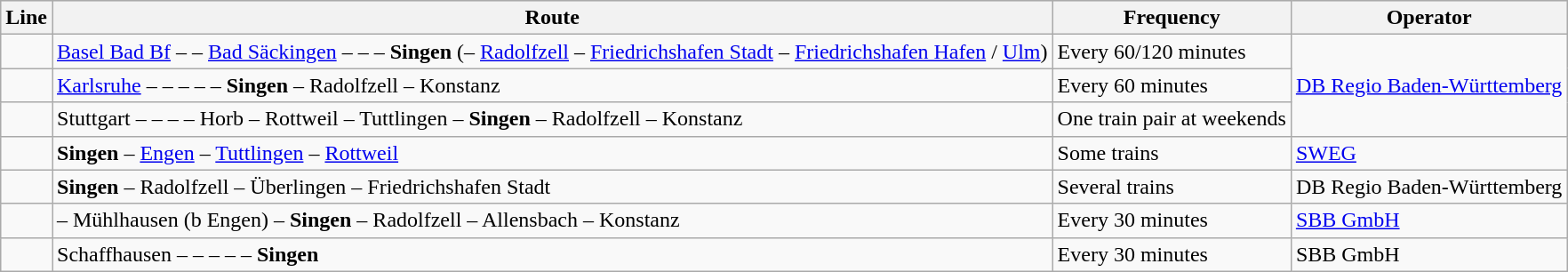<table class="wikitable">
<tr style="background-color:#e3e3e3;">
<th>Line</th>
<th>Route</th>
<th>Frequency</th>
<th>Operator</th>
</tr>
<tr>
<td align="center"></td>
<td><a href='#'>Basel Bad Bf</a> –  – <a href='#'>Bad Säckingen</a> –  –  – <strong>Singen</strong> (– <a href='#'>Radolfzell</a> – <a href='#'>Friedrichshafen Stadt</a> – <a href='#'>Friedrichshafen Hafen</a> / <a href='#'>Ulm</a>)</td>
<td>Every 60/120 minutes</td>
<td rowspan="3"><a href='#'>DB Regio Baden-Württemberg</a></td>
</tr>
<tr>
<td align="center"></td>
<td><a href='#'>Karlsruhe</a> –  –  –  –  – <strong>Singen</strong> – Radolfzell – Konstanz</td>
<td>Every 60 minutes</td>
</tr>
<tr>
<td align="center"></td>
<td>Stuttgart –  –  –  – Horb – Rottweil – Tuttlingen – <strong>Singen</strong> – Radolfzell – Konstanz</td>
<td>One train pair at weekends</td>
</tr>
<tr>
<td></td>
<td><strong>Singen</strong> – <a href='#'>Engen</a> – <a href='#'>Tuttlingen</a> – <a href='#'>Rottweil</a></td>
<td>Some trains</td>
<td><a href='#'>SWEG</a></td>
</tr>
<tr>
<td align="center"></td>
<td><strong>Singen</strong> – Radolfzell – Überlingen – Friedrichshafen Stadt</td>
<td>Several trains</td>
<td>DB Regio Baden-Württemberg</td>
</tr>
<tr>
<td align="center"></td>
<td> – Mühlhausen (b Engen) – <strong>Singen</strong> – Radolfzell – Allensbach – Konstanz</td>
<td>Every 30 minutes</td>
<td><a href='#'>SBB GmbH</a></td>
</tr>
<tr>
<td align="center"></td>
<td>Schaffhausen –  –  –  –  – <strong>Singen</strong></td>
<td>Every 30 minutes</td>
<td>SBB GmbH</td>
</tr>
</table>
